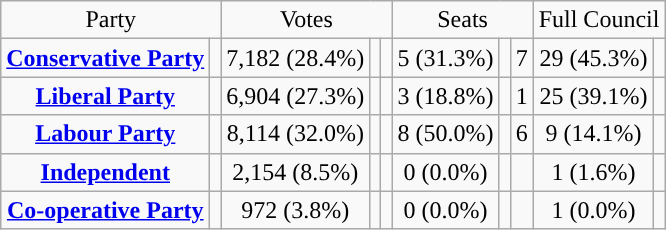<table class=wikitable style="text-align:center;">
<tr>
<td colspan=2>Party</td>
<td colspan=3>Votes</td>
<td colspan=3>Seats</td>
<td colspan=3>Full Council</td>
</tr>
<tr>
<td><strong><a href='#'>Conservative Party</a></strong></td>
<td style="background:"></td>
<td>7,182 (28.4%)</td>
<td></td>
<td></td>
<td>5 (31.3%)</td>
<td></td>
<td> 7</td>
<td>29 (45.3%)</td>
<td></td>
</tr>
<tr>
<td><strong><a href='#'>Liberal Party</a></strong></td>
<td style="background:"></td>
<td>6,904 (27.3%)</td>
<td></td>
<td></td>
<td>3  (18.8%)</td>
<td></td>
<td> 1</td>
<td>25 (39.1%)</td>
<td></td>
</tr>
<tr>
<td><strong><a href='#'>Labour Party</a></strong></td>
<td style="background:"></td>
<td>8,114 (32.0%)</td>
<td></td>
<td></td>
<td>8 (50.0%)</td>
<td></td>
<td> 6</td>
<td>9 (14.1%)</td>
<td></td>
</tr>
<tr>
<td><strong><a href='#'>Independent</a></strong></td>
<td style="background:"></td>
<td>2,154 (8.5%)</td>
<td></td>
<td></td>
<td>0 (0.0%)</td>
<td></td>
<td></td>
<td>1 (1.6%)</td>
<td></td>
</tr>
<tr>
<td><strong><a href='#'>Co-operative Party</a></strong></td>
<td style="background:"></td>
<td>972 (3.8%)</td>
<td></td>
<td></td>
<td>0 (0.0%)</td>
<td></td>
<td></td>
<td>1 (0.0%)</td>
<td></td>
</tr>
</table>
